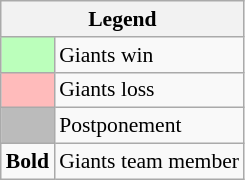<table class="wikitable" style="font-size:90%">
<tr>
<th colspan="2">Legend</th>
</tr>
<tr>
<td style="background:#bfb;"> </td>
<td>Giants win</td>
</tr>
<tr>
<td style="background:#fbb;"> </td>
<td>Giants loss</td>
</tr>
<tr>
<td style="background:#bbb;"> </td>
<td>Postponement</td>
</tr>
<tr>
<td><strong>Bold</strong></td>
<td>Giants team member</td>
</tr>
</table>
